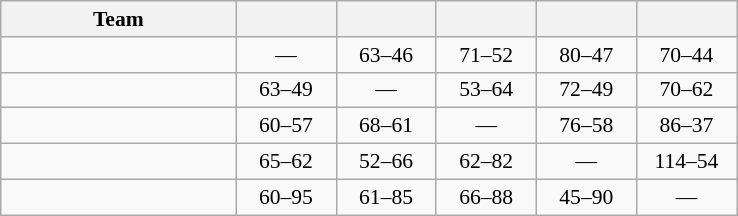<table class=wikitable style="font-size:90%">
<tr>
<th width=150 bgcolor=#F0F0F0 align=left>Team</th>
<th width=60></th>
<th width=60></th>
<th width=60></th>
<th width=60></th>
<th width=60></th>
</tr>
<tr align=center>
<td align=left></td>
<td> —</td>
<td>63–46</td>
<td>71–52</td>
<td>80–47</td>
<td>70–44</td>
</tr>
<tr align=center>
<td align=left></td>
<td>63–49</td>
<td> —</td>
<td>53–64</td>
<td>72–49</td>
<td>70–62</td>
</tr>
<tr align=center>
<td align=left></td>
<td>60–57</td>
<td>68–61</td>
<td> —</td>
<td>76–58</td>
<td>86–37</td>
</tr>
<tr align=center>
<td align=left></td>
<td>65–62</td>
<td>52–66</td>
<td>62–82</td>
<td> —</td>
<td>114–54</td>
</tr>
<tr align=center>
<td align=left></td>
<td>60–95</td>
<td>61–85</td>
<td>66–88</td>
<td>45–90</td>
<td> —</td>
</tr>
</table>
